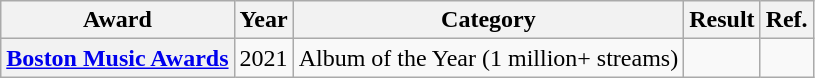<table class="wikitable plainrowheaders">
<tr>
<th>Award</th>
<th>Year</th>
<th>Category</th>
<th>Result</th>
<th>Ref.</th>
</tr>
<tr>
<th scope="row"><a href='#'>Boston Music Awards</a></th>
<td>2021</td>
<td>Album of the Year (1 million+ streams)</td>
<td></td>
<td></td>
</tr>
</table>
